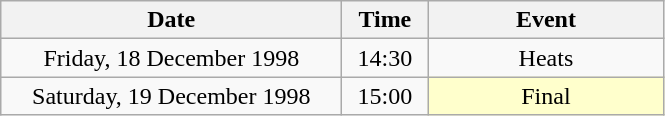<table class = "wikitable" style="text-align:center;">
<tr>
<th width=220>Date</th>
<th width=50>Time</th>
<th width=150>Event</th>
</tr>
<tr>
<td>Friday, 18 December 1998</td>
<td>14:30</td>
<td>Heats</td>
</tr>
<tr>
<td>Saturday, 19 December 1998</td>
<td>15:00</td>
<td bgcolor=ffffcc>Final</td>
</tr>
</table>
